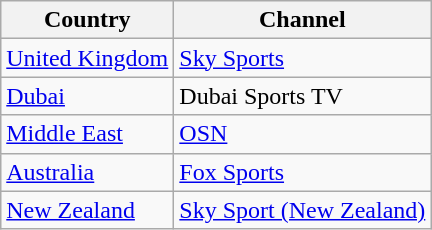<table class="wikitable" style="font-size:100%; text-align:left">
<tr>
<th>Country</th>
<th>Channel</th>
</tr>
<tr>
<td> <a href='#'>United Kingdom</a></td>
<td><a href='#'>Sky Sports</a></td>
</tr>
<tr>
<td> <a href='#'>Dubai</a></td>
<td>Dubai Sports TV</td>
</tr>
<tr>
<td><a href='#'>Middle East</a></td>
<td><a href='#'>OSN</a></td>
</tr>
<tr>
<td> <a href='#'>Australia</a></td>
<td><a href='#'>Fox Sports</a></td>
</tr>
<tr>
<td> <a href='#'>New Zealand</a></td>
<td><a href='#'>Sky Sport (New Zealand)</a></td>
</tr>
</table>
